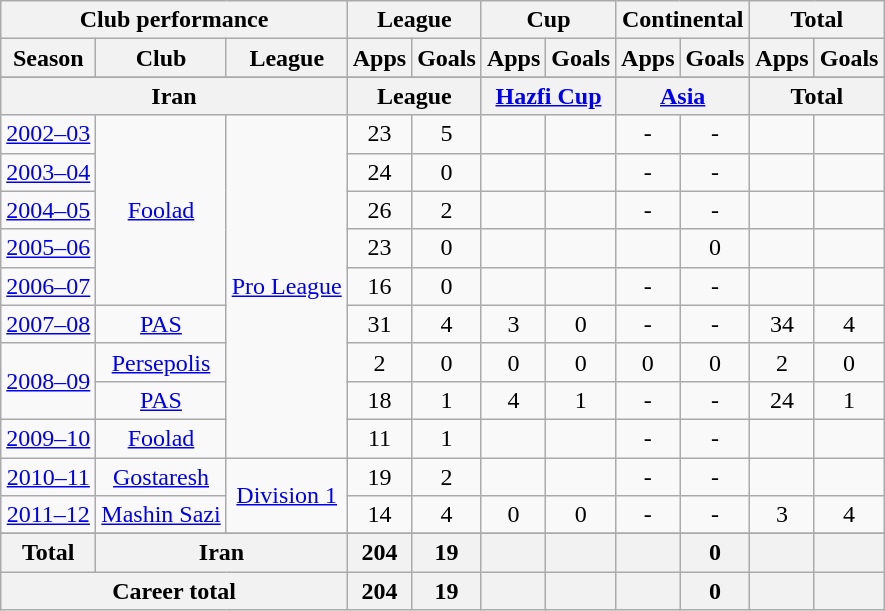<table class="wikitable" style="text-align:center">
<tr>
<th colspan=3>Club performance</th>
<th colspan=2>League</th>
<th colspan=2>Cup</th>
<th colspan=2>Continental</th>
<th colspan=2>Total</th>
</tr>
<tr>
<th>Season</th>
<th>Club</th>
<th>League</th>
<th>Apps</th>
<th>Goals</th>
<th>Apps</th>
<th>Goals</th>
<th>Apps</th>
<th>Goals</th>
<th>Apps</th>
<th>Goals</th>
</tr>
<tr>
</tr>
<tr>
<th colspan=3>Iran</th>
<th colspan=2>League</th>
<th colspan=2><a href='#'>Hazfi Cup</a></th>
<th colspan=2><a href='#'>Asia</a></th>
<th colspan=2>Total</th>
</tr>
<tr>
<td><a href='#'>2002–03</a></td>
<td rowspan="5"><a href='#'>Foolad</a></td>
<td rowspan="9"><a href='#'>Pro League</a></td>
<td>23</td>
<td>5</td>
<td></td>
<td></td>
<td>-</td>
<td>-</td>
<td></td>
<td></td>
</tr>
<tr>
<td><a href='#'>2003–04</a></td>
<td>24</td>
<td>0</td>
<td></td>
<td></td>
<td>-</td>
<td>-</td>
<td></td>
<td></td>
</tr>
<tr>
<td><a href='#'>2004–05</a></td>
<td>26</td>
<td>2</td>
<td></td>
<td></td>
<td>-</td>
<td>-</td>
<td></td>
<td></td>
</tr>
<tr>
<td><a href='#'>2005–06</a></td>
<td>23</td>
<td>0</td>
<td></td>
<td></td>
<td></td>
<td>0</td>
<td></td>
<td></td>
</tr>
<tr>
<td><a href='#'>2006–07</a></td>
<td>16</td>
<td>0</td>
<td></td>
<td></td>
<td>-</td>
<td>-</td>
<td></td>
<td></td>
</tr>
<tr>
<td><a href='#'>2007–08</a></td>
<td><a href='#'>PAS</a></td>
<td>31</td>
<td>4</td>
<td>3</td>
<td>0</td>
<td>-</td>
<td>-</td>
<td>34</td>
<td>4</td>
</tr>
<tr>
<td rowspan="2"><a href='#'>2008–09</a></td>
<td><a href='#'>Persepolis</a></td>
<td>2</td>
<td>0</td>
<td>0</td>
<td>0</td>
<td>0</td>
<td>0</td>
<td>2</td>
<td>0</td>
</tr>
<tr>
<td><a href='#'>PAS</a></td>
<td>18</td>
<td>1</td>
<td>4</td>
<td>1</td>
<td>-</td>
<td>-</td>
<td>24</td>
<td>1</td>
</tr>
<tr>
<td><a href='#'>2009–10</a></td>
<td><a href='#'>Foolad</a></td>
<td>11</td>
<td>1</td>
<td></td>
<td></td>
<td>-</td>
<td>-</td>
<td></td>
<td></td>
</tr>
<tr>
<td><a href='#'>2010–11</a></td>
<td><a href='#'>Gostaresh</a></td>
<td rowspan="2"><a href='#'>Division 1</a></td>
<td>19</td>
<td>2</td>
<td></td>
<td></td>
<td>-</td>
<td>-</td>
<td></td>
<td></td>
</tr>
<tr>
<td><a href='#'>2011–12</a></td>
<td><a href='#'>Mashin Sazi</a></td>
<td>14</td>
<td>4</td>
<td>0</td>
<td>0</td>
<td>-</td>
<td>-</td>
<td>3</td>
<td>4</td>
</tr>
<tr>
</tr>
<tr>
<th rowspan=1>Total</th>
<th colspan=2>Iran</th>
<th>204</th>
<th>19</th>
<th></th>
<th></th>
<th></th>
<th>0</th>
<th></th>
<th></th>
</tr>
<tr>
<th colspan=3>Career total</th>
<th>204</th>
<th>19</th>
<th></th>
<th></th>
<th></th>
<th>0</th>
<th></th>
<th></th>
</tr>
</table>
